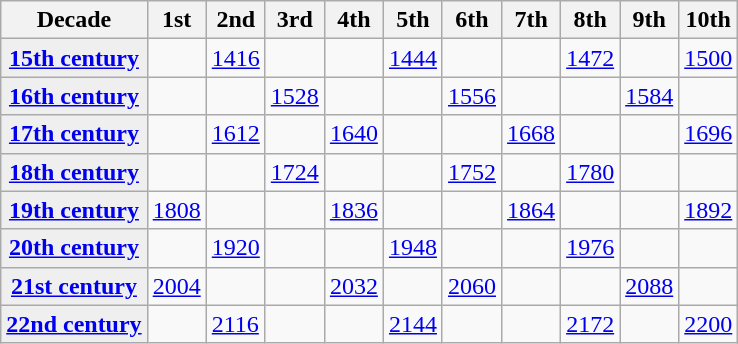<table class="wikitable">
<tr>
<th scope=row>Decade</th>
<th>1st</th>
<th>2nd</th>
<th>3rd</th>
<th>4th</th>
<th>5th</th>
<th>6th</th>
<th>7th</th>
<th>8th</th>
<th>9th</th>
<th>10th</th>
</tr>
<tr>
<th style="background:#efefef;"><a href='#'>15th century</a></th>
<td></td>
<td><a href='#'>1416</a></td>
<td></td>
<td></td>
<td><a href='#'>1444</a></td>
<td></td>
<td></td>
<td><a href='#'>1472</a></td>
<td></td>
<td><a href='#'>1500</a></td>
</tr>
<tr>
<th style="background:#efefef;"><a href='#'>16th century</a></th>
<td></td>
<td></td>
<td><a href='#'>1528</a></td>
<td></td>
<td></td>
<td><a href='#'>1556</a></td>
<td></td>
<td></td>
<td><a href='#'>1584</a></td>
<td></td>
</tr>
<tr>
<th style="background:#efefef;"><a href='#'>17th century</a></th>
<td></td>
<td><a href='#'>1612</a></td>
<td></td>
<td><a href='#'>1640</a></td>
<td></td>
<td></td>
<td><a href='#'>1668</a></td>
<td></td>
<td></td>
<td><a href='#'>1696</a></td>
</tr>
<tr>
<th style="background:#efefef;"><a href='#'>18th century</a></th>
<td></td>
<td></td>
<td><a href='#'>1724</a></td>
<td></td>
<td></td>
<td><a href='#'>1752</a></td>
<td></td>
<td><a href='#'>1780</a></td>
<td></td>
<td></td>
</tr>
<tr>
<th style="background:#efefef;"><a href='#'>19th century</a></th>
<td><a href='#'>1808</a></td>
<td></td>
<td></td>
<td><a href='#'>1836</a></td>
<td></td>
<td></td>
<td><a href='#'>1864</a></td>
<td></td>
<td></td>
<td><a href='#'>1892</a></td>
</tr>
<tr>
<th style="background:#efefef;"><a href='#'>20th century</a></th>
<td></td>
<td><a href='#'>1920</a></td>
<td></td>
<td></td>
<td><a href='#'>1948</a></td>
<td></td>
<td></td>
<td><a href='#'>1976</a></td>
<td></td>
<td></td>
</tr>
<tr>
<th style="background:#efefef;"><a href='#'>21st century</a></th>
<td><a href='#'>2004</a></td>
<td></td>
<td></td>
<td><a href='#'>2032</a></td>
<td></td>
<td><a href='#'>2060</a></td>
<td></td>
<td></td>
<td><a href='#'>2088</a></td>
<td></td>
</tr>
<tr>
<th style="background:#efefef;"><a href='#'>22nd century</a></th>
<td></td>
<td><a href='#'>2116</a></td>
<td></td>
<td></td>
<td><a href='#'>2144</a></td>
<td></td>
<td></td>
<td><a href='#'>2172</a></td>
<td></td>
<td><a href='#'>2200</a></td>
</tr>
</table>
